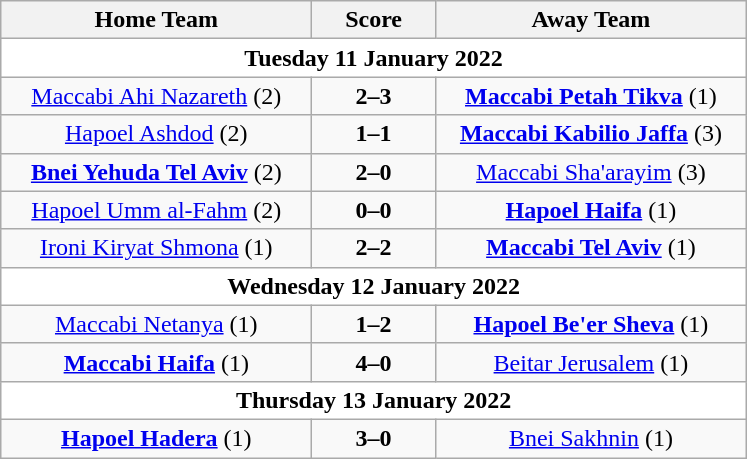<table class="wikitable" style="text-align: center">
<tr>
<th width="200px">Home Team</th>
<th width="75px">Score</th>
<th width="200px">Away Team</th>
</tr>
<tr>
<td colspan=4 bgcolor=White><strong>Tuesday 11 January 2022</strong></td>
</tr>
<tr>
<td><a href='#'>Maccabi Ahi Nazareth</a> (2)</td>
<td><strong>2–3</strong> </td>
<td><strong><a href='#'>Maccabi Petah Tikva</a></strong> (1)</td>
</tr>
<tr>
<td><a href='#'>Hapoel Ashdod</a> (2)</td>
<td><strong>1–1</strong> </td>
<td><strong><a href='#'>Maccabi Kabilio Jaffa</a></strong> (3)</td>
</tr>
<tr>
<td><strong><a href='#'>Bnei Yehuda Tel Aviv</a></strong> (2)</td>
<td><strong>2–0</strong></td>
<td><a href='#'>Maccabi Sha'arayim</a> (3)</td>
</tr>
<tr>
<td><a href='#'>Hapoel Umm al-Fahm</a> (2)</td>
<td><strong>0–0</strong> </td>
<td><strong><a href='#'>Hapoel Haifa</a></strong> (1)</td>
</tr>
<tr>
<td><a href='#'>Ironi Kiryat Shmona</a> (1)</td>
<td><strong>2–2</strong> </td>
<td><strong><a href='#'>Maccabi Tel Aviv</a></strong> (1)</td>
</tr>
<tr>
<td colspan=4 bgcolor=White><strong>Wednesday 12 January 2022</strong></td>
</tr>
<tr>
<td><a href='#'>Maccabi Netanya</a> (1)</td>
<td><strong>1–2</strong> </td>
<td><strong><a href='#'>Hapoel Be'er Sheva</a></strong> (1)</td>
</tr>
<tr>
<td><strong><a href='#'>Maccabi Haifa</a></strong> (1)</td>
<td><strong>4–0</strong></td>
<td><a href='#'>Beitar Jerusalem</a> (1)</td>
</tr>
<tr>
<td colspan=4 bgcolor=White><strong>Thursday 13 January 2022</strong></td>
</tr>
<tr>
<td><strong><a href='#'>Hapoel Hadera</a></strong> (1)</td>
<td><strong>3–0</strong></td>
<td><a href='#'>Bnei Sakhnin</a> (1)</td>
</tr>
</table>
